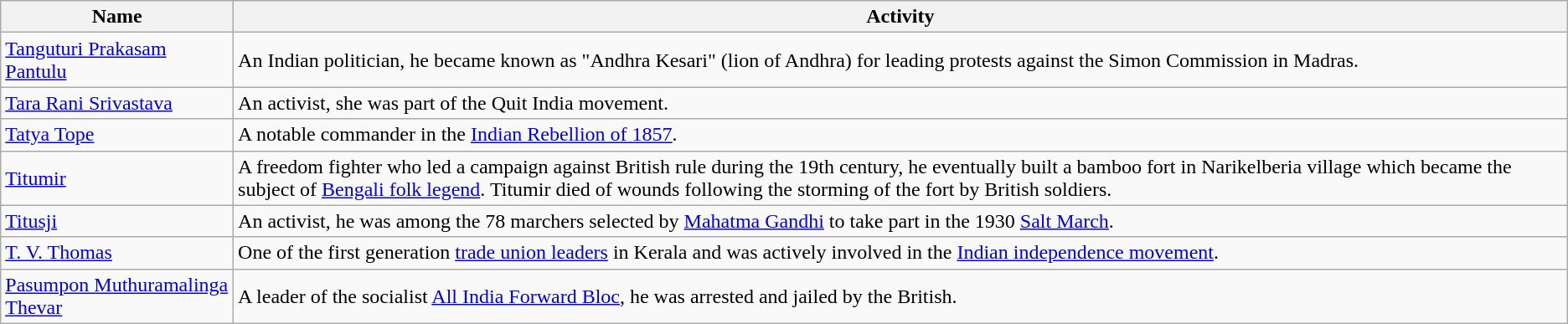<table class="wikitable">
<tr>
<th>Name</th>
<th>Activity</th>
</tr>
<tr>
<td><a href='#'>Tanguturi Prakasam Pantulu</a></td>
<td>An Indian politician, he became known as "Andhra Kesari" (lion of Andhra) for leading protests against the Simon Commission in Madras.</td>
</tr>
<tr>
<td><a href='#'>Tara Rani Srivastava</a></td>
<td>An activist, she was part of the Quit India movement.</td>
</tr>
<tr>
<td><a href='#'>Tatya Tope</a></td>
<td>A notable commander in the <a href='#'>Indian Rebellion of 1857</a>.</td>
</tr>
<tr>
<td><a href='#'>Titumir</a></td>
<td>A freedom fighter who led a campaign against British rule during the 19th century, he eventually built a bamboo fort in Narikelberia village which became the subject of <a href='#'>Bengali folk legend</a>. Titumir died of wounds following the storming of the fort by British soldiers.</td>
</tr>
<tr>
<td><a href='#'>Titusji</a></td>
<td>An activist, he was among the 78 marchers selected by <a href='#'>Mahatma Gandhi</a> to take part in the 1930 <a href='#'>Salt March</a>.</td>
</tr>
<tr>
<td><a href='#'>T. V. Thomas</a></td>
<td>One of the first generation <a href='#'>trade union leaders</a> in Kerala and was actively involved in the <a href='#'>Indian independence movement</a>.</td>
</tr>
<tr>
<td><a href='#'>Pasumpon Muthuramalinga Thevar</a></td>
<td>A leader of the socialist <a href='#'>All India Forward Bloc</a>, he was arrested and jailed by the British.</td>
</tr>
</table>
